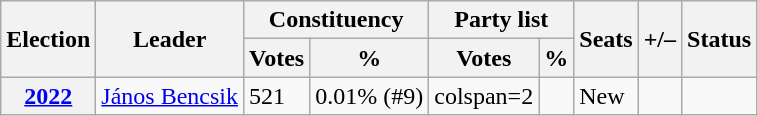<table class="wikitable">
<tr>
<th rowspan=2>Election</th>
<th rowspan=2>Leader</th>
<th colspan=2>Constituency</th>
<th colspan=2>Party list</th>
<th rowspan=2>Seats</th>
<th rowspan=2>+/–</th>
<th rowspan=2>Status</th>
</tr>
<tr>
<th>Votes</th>
<th>%</th>
<th>Votes</th>
<th>%</th>
</tr>
<tr>
<th><a href='#'>2022</a></th>
<td><a href='#'>János Bencsik</a></td>
<td>521</td>
<td>0.01% (#9)</td>
<td>colspan=2 </td>
<td></td>
<td>New</td>
<td></td>
</tr>
</table>
